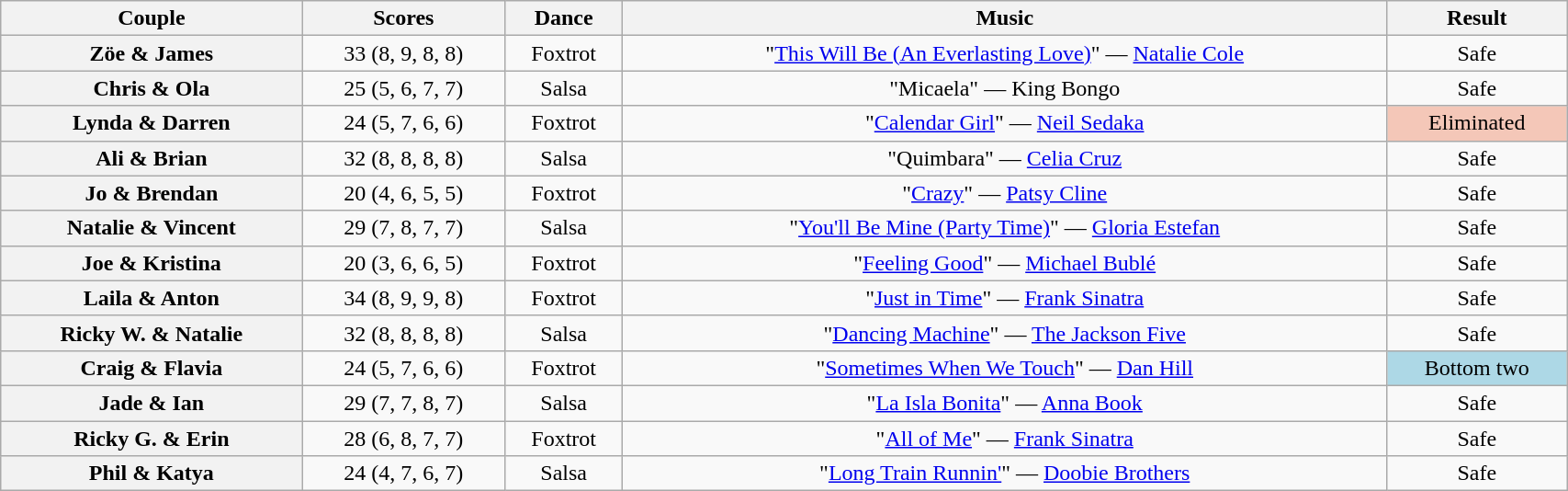<table class="wikitable sortable" style="text-align:center; width:90%">
<tr>
<th scope="col">Couple</th>
<th scope="col">Scores</th>
<th scope="col" class="unsortable">Dance</th>
<th scope="col" class="unsortable">Music</th>
<th scope="col" class="unsortable">Result</th>
</tr>
<tr>
<th scope="row">Zöe & James</th>
<td>33 (8, 9, 8, 8)</td>
<td>Foxtrot</td>
<td>"<a href='#'>This Will Be (An Everlasting Love)</a>" — <a href='#'>Natalie Cole</a></td>
<td>Safe</td>
</tr>
<tr>
<th scope="row">Chris & Ola</th>
<td>25 (5, 6, 7, 7)</td>
<td>Salsa</td>
<td>"Micaela" — King Bongo</td>
<td>Safe</td>
</tr>
<tr>
<th scope="row">Lynda & Darren</th>
<td>24 (5, 7, 6, 6)</td>
<td>Foxtrot</td>
<td>"<a href='#'>Calendar Girl</a>" — <a href='#'>Neil Sedaka</a></td>
<td bgcolor="f4c7b8">Eliminated</td>
</tr>
<tr>
<th scope="row">Ali & Brian</th>
<td>32 (8, 8, 8, 8)</td>
<td>Salsa</td>
<td>"Quimbara" — <a href='#'>Celia Cruz</a></td>
<td>Safe</td>
</tr>
<tr>
<th scope="row">Jo & Brendan</th>
<td>20 (4, 6, 5, 5)</td>
<td>Foxtrot</td>
<td>"<a href='#'>Crazy</a>" — <a href='#'>Patsy Cline</a></td>
<td>Safe</td>
</tr>
<tr>
<th scope="row">Natalie & Vincent</th>
<td>29 (7, 8, 7, 7)</td>
<td>Salsa</td>
<td>"<a href='#'>You'll Be Mine (Party Time)</a>" — <a href='#'>Gloria Estefan</a></td>
<td>Safe</td>
</tr>
<tr>
<th scope="row">Joe & Kristina</th>
<td>20 (3, 6, 6, 5)</td>
<td>Foxtrot</td>
<td>"<a href='#'>Feeling Good</a>" — <a href='#'>Michael Bublé</a></td>
<td>Safe</td>
</tr>
<tr>
<th scope="row">Laila & Anton</th>
<td>34 (8, 9, 9, 8)</td>
<td>Foxtrot</td>
<td>"<a href='#'>Just in Time</a>" — <a href='#'>Frank Sinatra</a></td>
<td>Safe</td>
</tr>
<tr>
<th scope="row">Ricky W. & Natalie</th>
<td>32 (8, 8, 8, 8)</td>
<td>Salsa</td>
<td>"<a href='#'>Dancing Machine</a>" — <a href='#'>The Jackson Five</a></td>
<td>Safe</td>
</tr>
<tr>
<th scope="row">Craig & Flavia</th>
<td>24 (5, 7, 6, 6)</td>
<td>Foxtrot</td>
<td>"<a href='#'>Sometimes When We Touch</a>" — <a href='#'>Dan Hill</a></td>
<td bgcolor="lightblue">Bottom two</td>
</tr>
<tr>
<th scope="row">Jade & Ian</th>
<td>29 (7, 7, 8, 7)</td>
<td>Salsa</td>
<td>"<a href='#'>La Isla Bonita</a>" — <a href='#'>Anna Book</a></td>
<td>Safe</td>
</tr>
<tr>
<th scope="row">Ricky G. & Erin</th>
<td>28 (6, 8, 7, 7)</td>
<td>Foxtrot</td>
<td>"<a href='#'>All of Me</a>" — <a href='#'>Frank Sinatra</a></td>
<td>Safe</td>
</tr>
<tr>
<th scope="row">Phil & Katya</th>
<td>24 (4, 7, 6, 7)</td>
<td>Salsa</td>
<td>"<a href='#'>Long Train Runnin'</a>" — <a href='#'>Doobie Brothers</a></td>
<td>Safe</td>
</tr>
</table>
